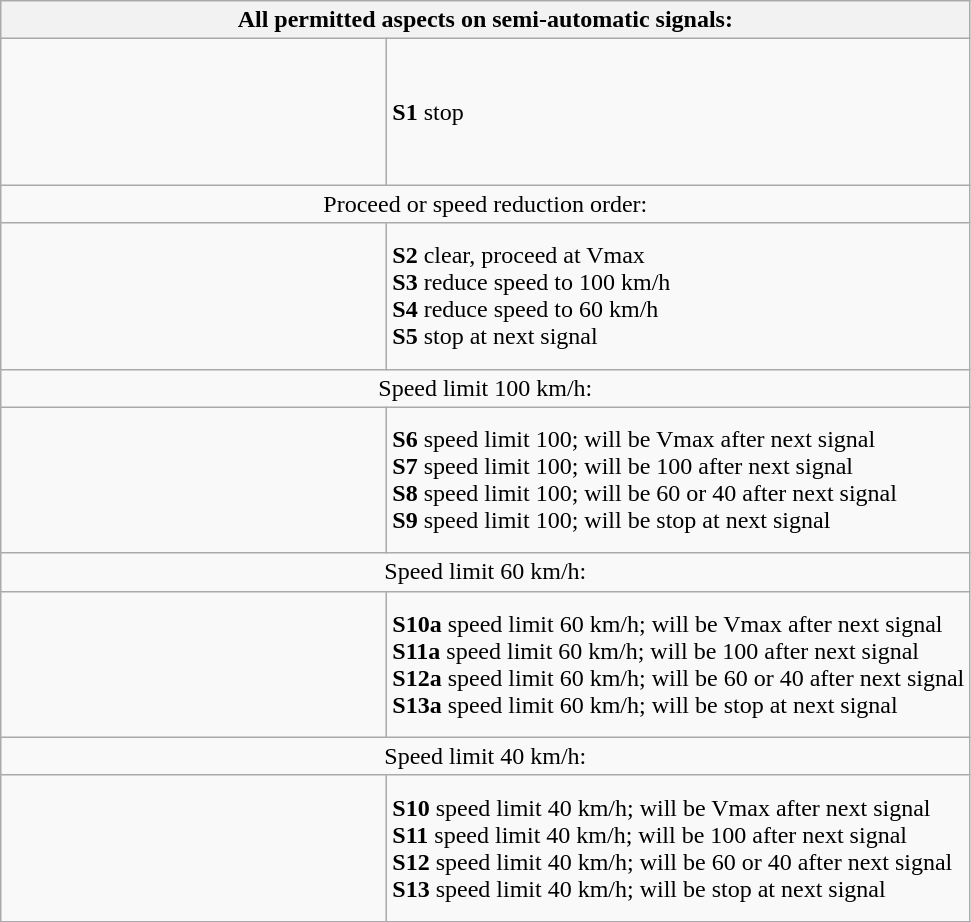<table class="wikitable">
<tr>
<th colspan="2" align="center">All permitted aspects on semi-automatic signals:</th>
</tr>
<tr -->
<td width="250px"><br><br><br><br><br></td>
<td><strong>S1</strong> stop</td>
</tr>
<tr -->
<td colspan="2" align="center">Proceed or speed reduction order:</td>
</tr>
<tr -->
<td width="250px"><br><br><br><br><br></td>
<td><strong>S2</strong> clear, proceed at Vmax<br><strong>S3</strong> reduce speed to 100 km/h<br><strong>S4</strong> reduce speed to 60 km/h<br><strong>S5</strong> stop at next signal<br></td>
</tr>
<tr -->
<td colspan="2" align="center">Speed limit 100 km/h:</td>
</tr>
<tr -->
<td width="250px"><br><br><br><br><br></td>
<td><strong>S6</strong> speed limit 100; will be Vmax after next signal<br><strong>S7</strong> speed limit 100; will be 100 after next signal<br><strong>S8</strong> speed limit 100; will be 60 or 40 after next signal<br><strong>S9</strong> speed limit 100; will be stop at next signal<br></td>
</tr>
<tr -->
<td colspan="2" align="center">Speed limit 60 km/h:</td>
</tr>
<tr -->
<td width="250px"><br><br><br><br><br></td>
<td><strong>S10a</strong> speed limit 60 km/h; will be Vmax after next signal<br><strong>S11a</strong> speed limit 60 km/h; will be 100 after next signal<br><strong>S12a</strong> speed limit 60 km/h; will be 60 or 40 after next signal<br><strong>S13a</strong> speed limit 60 km/h; will be stop at next signal<br></td>
</tr>
<tr -->
<td colspan="2" align="center">Speed limit 40 km/h:</td>
</tr>
<tr -->
<td width="250px"><br><br><br><br><br></td>
<td><strong>S10</strong> speed limit 40 km/h; will be Vmax after next signal<br><strong>S11</strong> speed limit 40 km/h; will be 100 after next signal<br><strong>S12</strong> speed limit 40 km/h; will be 60 or 40 after next signal<br><strong>S13</strong> speed limit 40 km/h; will be stop at next signal<br></td>
</tr>
<tr -->
</tr>
</table>
